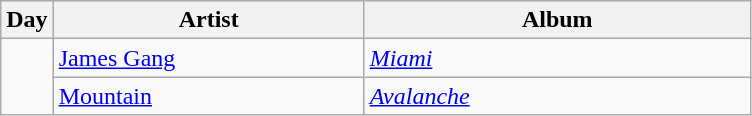<table class="wikitable" border="1">
<tr>
<th>Day</th>
<th width="200">Artist</th>
<th width="250">Album</th>
</tr>
<tr>
<td rowspan="2" style="text-align:center;"></td>
<td><a href='#'>James Gang</a></td>
<td><em><a href='#'>Miami</a></em></td>
</tr>
<tr>
<td><a href='#'>Mountain</a></td>
<td><em><a href='#'>Avalanche</a></em></td>
</tr>
</table>
